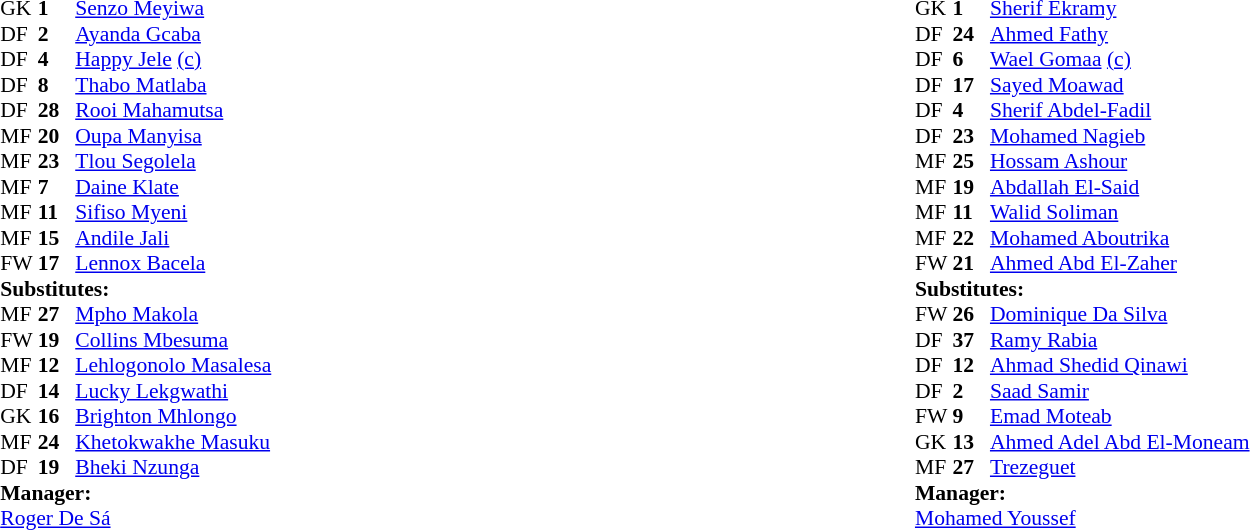<table width=100%>
<tr>
<td valign="top" width="50%"><br><table style="font-size:90%" cellspacing="0" cellpadding="0" align=center>
<tr>
<th width=25></th>
<th width=25></th>
</tr>
<tr>
<td>GK</td>
<td><strong>1</strong></td>
<td> <a href='#'>Senzo Meyiwa</a></td>
</tr>
<tr>
<td>DF</td>
<td><strong>2</strong></td>
<td> <a href='#'>Ayanda Gcaba</a></td>
</tr>
<tr>
<td>DF</td>
<td><strong>4</strong></td>
<td> <a href='#'>Happy Jele</a> <a href='#'>(c)</a></td>
<td></td>
</tr>
<tr>
<td>DF</td>
<td><strong>8</strong></td>
<td> <a href='#'>Thabo Matlaba</a></td>
</tr>
<tr>
<td>DF</td>
<td><strong>28</strong></td>
<td> <a href='#'>Rooi Mahamutsa</a></td>
</tr>
<tr>
<td>MF</td>
<td><strong>20</strong></td>
<td> <a href='#'>Oupa Manyisa</a></td>
</tr>
<tr>
<td>MF</td>
<td><strong>23</strong></td>
<td> <a href='#'>Tlou Segolela</a></td>
</tr>
<tr>
<td>MF</td>
<td><strong>7</strong></td>
<td> <a href='#'>Daine Klate</a></td>
</tr>
<tr>
<td>MF</td>
<td><strong>11</strong></td>
<td> <a href='#'>Sifiso Myeni</a></td>
<td></td>
<td></td>
</tr>
<tr>
<td>MF</td>
<td><strong>15</strong></td>
<td> <a href='#'>Andile Jali</a></td>
<td></td>
</tr>
<tr>
<td>FW</td>
<td><strong>17</strong></td>
<td> <a href='#'>Lennox Bacela</a></td>
<td></td>
<td></td>
</tr>
<tr>
<td colspan=3><strong>Substitutes:</strong></td>
</tr>
<tr>
<td>MF</td>
<td><strong>27</strong></td>
<td> <a href='#'>Mpho Makola</a></td>
<td></td>
<td></td>
</tr>
<tr>
<td>FW</td>
<td><strong>19</strong></td>
<td> <a href='#'>Collins Mbesuma</a></td>
<td></td>
<td></td>
</tr>
<tr>
<td>MF</td>
<td><strong>12</strong></td>
<td> <a href='#'>Lehlogonolo Masalesa</a></td>
</tr>
<tr>
<td>DF</td>
<td><strong>14</strong></td>
<td> <a href='#'>Lucky Lekgwathi</a></td>
</tr>
<tr>
<td>GK</td>
<td><strong>16</strong></td>
<td> <a href='#'>Brighton Mhlongo</a></td>
</tr>
<tr>
<td>MF</td>
<td><strong>24</strong></td>
<td> <a href='#'>Khetokwakhe Masuku</a></td>
</tr>
<tr>
<td>DF</td>
<td><strong>19</strong></td>
<td> <a href='#'>Bheki Nzunga</a></td>
</tr>
<tr>
<td colspan=3><strong>Manager:</strong></td>
</tr>
<tr>
<td colspan=4> <a href='#'>Roger De Sá</a></td>
</tr>
</table>
</td>
<td valign="top" width="50%"><br><table style="font-size:90%" cellspacing="0" cellpadding="0" align=center>
<tr>
<th width=25></th>
<th width=25></th>
</tr>
<tr>
<td>GK</td>
<td><strong>1</strong></td>
<td> <a href='#'>Sherif Ekramy</a></td>
</tr>
<tr>
<td>DF</td>
<td><strong>24</strong></td>
<td> <a href='#'>Ahmed Fathy</a></td>
</tr>
<tr>
<td>DF</td>
<td><strong>6</strong></td>
<td> <a href='#'>Wael Gomaa</a> <a href='#'>(c)</a></td>
</tr>
<tr>
<td>DF</td>
<td><strong>17</strong></td>
<td> <a href='#'>Sayed Moawad</a></td>
<td></td>
</tr>
<tr>
<td>DF</td>
<td><strong>4</strong></td>
<td> <a href='#'>Sherif Abdel-Fadil</a></td>
</tr>
<tr>
<td>DF</td>
<td><strong>23</strong></td>
<td> <a href='#'>Mohamed Nagieb</a></td>
</tr>
<tr>
<td>MF</td>
<td><strong>25</strong></td>
<td> <a href='#'>Hossam Ashour</a></td>
</tr>
<tr>
<td>MF</td>
<td><strong>19</strong></td>
<td> <a href='#'>Abdallah El-Said</a></td>
<td></td>
<td></td>
</tr>
<tr>
<td>MF</td>
<td><strong>11</strong></td>
<td> <a href='#'>Walid Soliman</a></td>
</tr>
<tr>
<td>MF</td>
<td><strong>22</strong></td>
<td> <a href='#'>Mohamed Aboutrika</a></td>
<td></td>
<td></td>
</tr>
<tr>
<td>FW</td>
<td><strong>21</strong></td>
<td> <a href='#'>Ahmed Abd El-Zaher</a></td>
<td></td>
<td></td>
</tr>
<tr>
<td colspan=3><strong>Substitutes:</strong></td>
</tr>
<tr>
<td>FW</td>
<td><strong>26</strong></td>
<td> <a href='#'>Dominique Da Silva</a></td>
<td></td>
<td></td>
</tr>
<tr>
<td>DF</td>
<td><strong>37</strong></td>
<td> <a href='#'>Ramy Rabia</a></td>
<td></td>
<td></td>
</tr>
<tr>
<td>DF</td>
<td><strong>12</strong></td>
<td> <a href='#'>Ahmad Shedid Qinawi</a></td>
<td></td>
<td></td>
</tr>
<tr>
<td>DF</td>
<td><strong>2</strong></td>
<td> <a href='#'>Saad Samir</a></td>
</tr>
<tr>
<td>FW</td>
<td><strong>9</strong></td>
<td> <a href='#'>Emad Moteab</a></td>
</tr>
<tr>
<td>GK</td>
<td><strong>13</strong></td>
<td> <a href='#'>Ahmed Adel Abd El-Moneam</a></td>
</tr>
<tr>
<td>MF</td>
<td><strong>27</strong></td>
<td> <a href='#'>Trezeguet</a></td>
</tr>
<tr>
<td colspan=3><strong>Manager:</strong></td>
</tr>
<tr>
<td colspan=4> <a href='#'>Mohamed Youssef</a></td>
</tr>
</table>
</td>
</tr>
</table>
